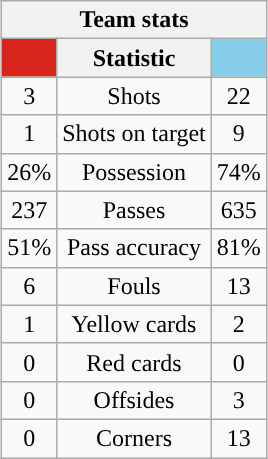<table class="wikitable" style="margin-left: auto; margin-right: auto; border: none; text-align:center;">
<tr>
<th colspan=3>Team stats</th>
</tr>
<tr>
<th style="background: #da251d; color: #FFFFFF;"> <a href='#'></a></th>
<th>Statistic</th>
<th style="background: #87CEEB; color: #FFFFFF;"> <a href='#'></a></th>
</tr>
<tr>
<td>3</td>
<td>Shots</td>
<td>22</td>
</tr>
<tr>
<td>1</td>
<td>Shots on target</td>
<td>9</td>
</tr>
<tr>
<td>26%</td>
<td>Possession</td>
<td>74%</td>
</tr>
<tr>
<td>237</td>
<td>Passes</td>
<td>635</td>
</tr>
<tr>
<td>51%</td>
<td>Pass accuracy</td>
<td>81%</td>
</tr>
<tr>
<td>6</td>
<td>Fouls</td>
<td>13</td>
</tr>
<tr>
<td>1</td>
<td>Yellow cards</td>
<td>2</td>
</tr>
<tr>
<td>0</td>
<td>Red cards</td>
<td>0</td>
</tr>
<tr>
<td>0</td>
<td>Offsides</td>
<td>3</td>
</tr>
<tr>
<td>0</td>
<td>Corners</td>
<td>13</td>
</tr>
</table>
